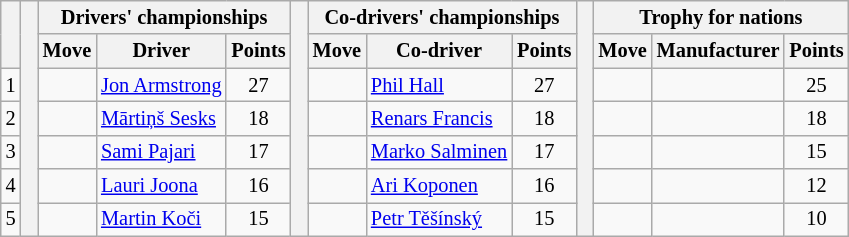<table class="wikitable" style="font-size:85%;">
<tr>
<th rowspan="2"></th>
<th rowspan="7" style="width:5px;"></th>
<th colspan="3">Drivers' championships</th>
<th rowspan="7" style="width:5px;"></th>
<th colspan="3" nowrap>Co-drivers' championships</th>
<th rowspan="7" style="width:5px;"></th>
<th colspan="3" nowrap>Trophy for nations</th>
</tr>
<tr>
<th>Move</th>
<th>Driver</th>
<th>Points</th>
<th>Move</th>
<th>Co-driver</th>
<th>Points</th>
<th>Move</th>
<th>Manufacturer</th>
<th>Points</th>
</tr>
<tr>
<td align="center">1</td>
<td align="center"></td>
<td><a href='#'>Jon Armstrong</a></td>
<td align="center">27</td>
<td align="center"></td>
<td><a href='#'>Phil Hall</a></td>
<td align="center">27</td>
<td align="center"></td>
<td></td>
<td align="center">25</td>
</tr>
<tr>
<td align="center">2</td>
<td align="center"></td>
<td><a href='#'>Mārtiņš Sesks</a></td>
<td align="center">18</td>
<td align="center"></td>
<td><a href='#'>Renars Francis</a></td>
<td align="center">18</td>
<td align="center"></td>
<td></td>
<td align="center">18</td>
</tr>
<tr>
<td align="center">3</td>
<td align="center"></td>
<td><a href='#'>Sami Pajari</a></td>
<td align="center">17</td>
<td align="center"></td>
<td><a href='#'>Marko Salminen</a></td>
<td align="center">17</td>
<td align="center"></td>
<td></td>
<td align="center">15</td>
</tr>
<tr>
<td align="center">4</td>
<td align="center"></td>
<td><a href='#'>Lauri Joona</a></td>
<td align="center">16</td>
<td align="center"></td>
<td><a href='#'>Ari Koponen</a></td>
<td align="center">16</td>
<td align="center"></td>
<td></td>
<td align="center">12</td>
</tr>
<tr>
<td align="center">5</td>
<td align="center"></td>
<td><a href='#'>Martin Koči</a></td>
<td align="center">15</td>
<td align="center"></td>
<td><a href='#'>Petr Těšínský</a></td>
<td align="center">15</td>
<td align="center"></td>
<td></td>
<td align="center">10</td>
</tr>
</table>
